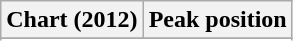<table class="wikitable sortable" border="1">
<tr>
<th>Chart (2012)</th>
<th>Peak position</th>
</tr>
<tr>
</tr>
<tr>
</tr>
<tr>
</tr>
<tr>
</tr>
<tr>
</tr>
<tr>
</tr>
</table>
